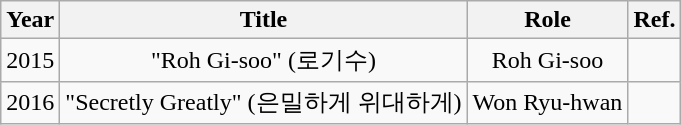<table class="wikitable" style="text-align:center;">
<tr>
<th>Year</th>
<th>Title</th>
<th>Role</th>
<th>Ref.</th>
</tr>
<tr>
<td>2015</td>
<td>"Roh Gi-soo" (로기수)</td>
<td>Roh Gi-soo</td>
<td></td>
</tr>
<tr>
<td>2016</td>
<td>"Secretly Greatly" (은밀하게 위대하게)</td>
<td>Won Ryu-hwan</td>
<td></td>
</tr>
</table>
